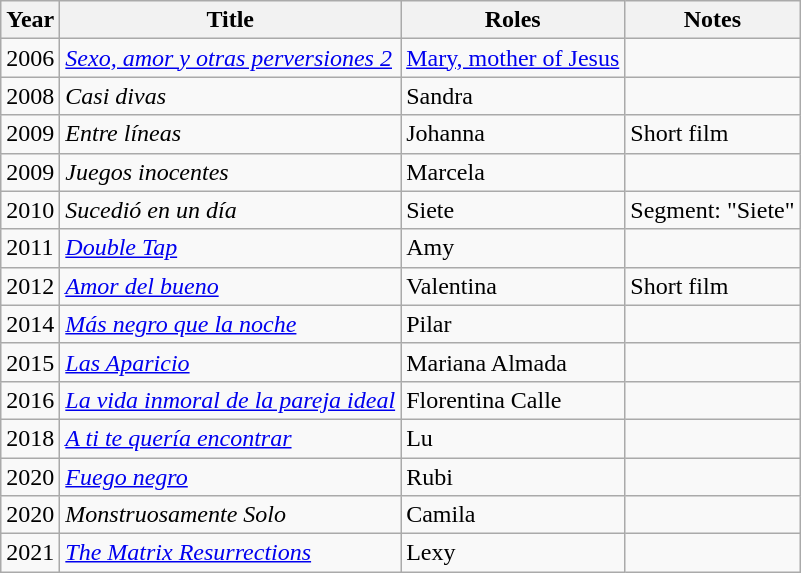<table class="wikitable sortable">
<tr>
<th>Year</th>
<th>Title</th>
<th>Roles</th>
<th>Notes</th>
</tr>
<tr>
<td>2006</td>
<td><em><a href='#'>Sexo, amor y otras perversiones 2</a></em></td>
<td><a href='#'>Mary, mother of Jesus</a></td>
<td></td>
</tr>
<tr>
<td>2008</td>
<td><em>Casi divas</em></td>
<td>Sandra</td>
<td></td>
</tr>
<tr>
<td>2009</td>
<td><em>Entre líneas</em></td>
<td>Johanna</td>
<td>Short film</td>
</tr>
<tr>
<td>2009</td>
<td><em>Juegos inocentes</em></td>
<td>Marcela</td>
<td></td>
</tr>
<tr>
<td>2010</td>
<td><em>Sucedió en un día</em></td>
<td>Siete</td>
<td>Segment: "Siete"</td>
</tr>
<tr>
<td>2011</td>
<td><em><a href='#'>Double Tap</a></em></td>
<td>Amy</td>
<td></td>
</tr>
<tr>
<td>2012</td>
<td><em><a href='#'>Amor del bueno</a></em></td>
<td>Valentina</td>
<td>Short film</td>
</tr>
<tr>
<td>2014</td>
<td><em><a href='#'>Más negro que la noche</a></em></td>
<td>Pilar</td>
<td></td>
</tr>
<tr>
<td>2015</td>
<td><em><a href='#'>Las Aparicio</a></em></td>
<td>Mariana Almada</td>
<td></td>
</tr>
<tr>
<td>2016</td>
<td><em><a href='#'>La vida inmoral de la pareja ideal</a></em></td>
<td>Florentina Calle</td>
<td></td>
</tr>
<tr>
<td>2018</td>
<td><em><a href='#'>A ti te quería encontrar</a></em></td>
<td>Lu</td>
<td></td>
</tr>
<tr>
<td>2020</td>
<td><em><a href='#'>Fuego negro</a></em></td>
<td>Rubi</td>
<td></td>
</tr>
<tr>
<td>2020</td>
<td><em>Monstruosamente Solo</em></td>
<td>Camila</td>
<td></td>
</tr>
<tr>
<td>2021</td>
<td><em><a href='#'>The Matrix Resurrections</a></em></td>
<td>Lexy</td>
<td></td>
</tr>
</table>
